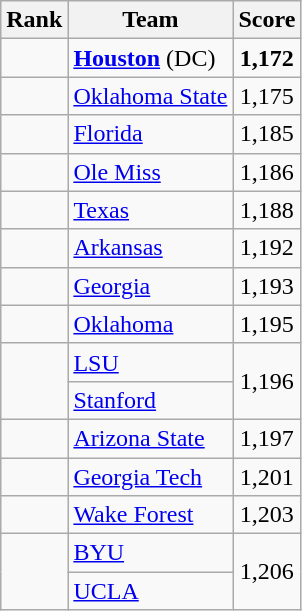<table class="wikitable sortable" style="text-align:center">
<tr>
<th dat-sort-type=number>Rank</th>
<th>Team</th>
<th>Score</th>
</tr>
<tr>
<td></td>
<td align=left><strong><a href='#'>Houston</a></strong> (DC)</td>
<td><strong>1,172</strong></td>
</tr>
<tr>
<td></td>
<td align=left><a href='#'>Oklahoma State</a></td>
<td>1,175</td>
</tr>
<tr>
<td></td>
<td align=left><a href='#'>Florida</a></td>
<td>1,185</td>
</tr>
<tr>
<td></td>
<td align=left><a href='#'>Ole Miss</a></td>
<td>1,186</td>
</tr>
<tr>
<td></td>
<td align=left><a href='#'>Texas</a></td>
<td>1,188</td>
</tr>
<tr>
<td></td>
<td align=left><a href='#'>Arkansas</a></td>
<td>1,192</td>
</tr>
<tr>
<td></td>
<td align=left><a href='#'>Georgia</a></td>
<td>1,193</td>
</tr>
<tr>
<td></td>
<td align=left><a href='#'>Oklahoma</a></td>
<td>1,195</td>
</tr>
<tr>
<td rowspan=2></td>
<td align=left><a href='#'>LSU</a></td>
<td rowspan=2>1,196</td>
</tr>
<tr>
<td align=left><a href='#'>Stanford</a></td>
</tr>
<tr>
<td></td>
<td align=left><a href='#'>Arizona State</a></td>
<td>1,197</td>
</tr>
<tr>
<td></td>
<td align=left><a href='#'>Georgia Tech</a></td>
<td>1,201</td>
</tr>
<tr>
<td></td>
<td align=left><a href='#'>Wake Forest</a></td>
<td>1,203</td>
</tr>
<tr>
<td rowspan=2></td>
<td align=left><a href='#'>BYU</a></td>
<td rowspan=2>1,206</td>
</tr>
<tr>
<td align=left><a href='#'>UCLA</a></td>
</tr>
</table>
